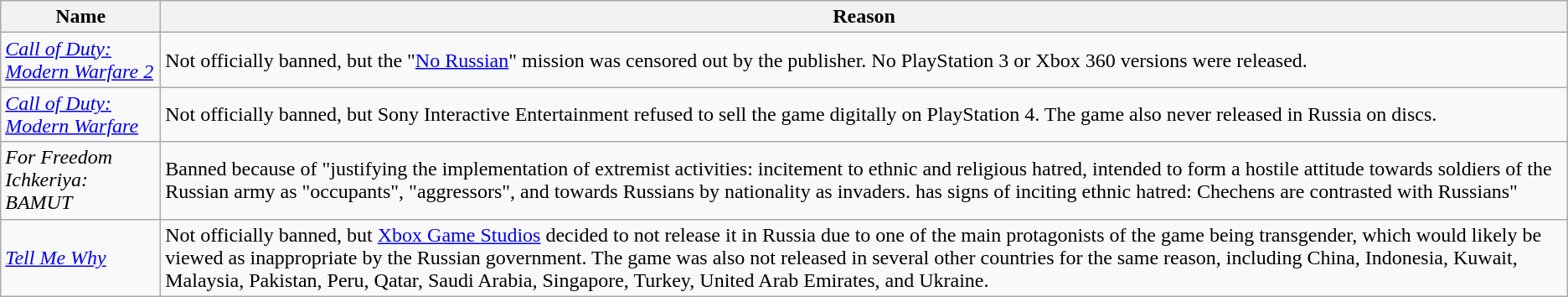<table class="wikitable">
<tr>
<th>Name</th>
<th>Reason</th>
</tr>
<tr>
<td><em><a href='#'>Call of Duty: Modern Warfare 2</a></em></td>
<td>Not officially banned, but the "<a href='#'>No Russian</a>" mission was censored out by the publisher. No PlayStation 3 or Xbox 360 versions were released.</td>
</tr>
<tr>
<td><em><a href='#'>Call of Duty: Modern Warfare</a></em></td>
<td>Not officially banned, but Sony Interactive Entertainment refused to sell the game digitally on PlayStation 4. The game also never released in Russia on discs.</td>
</tr>
<tr>
<td><em>For Freedom Ichkeriya: BAMUT</em></td>
<td>Banned because of "justifying the implementation of extremist activities: incitement to ethnic and religious hatred, intended to form a hostile attitude towards soldiers of the Russian army as "occupants", "aggressors", and towards Russians by nationality as invaders. has signs of inciting ethnic hatred: Chechens are contrasted with Russians"</td>
</tr>
<tr>
<td><em><a href='#'>Tell Me Why</a></em></td>
<td>Not officially banned, but <a href='#'>Xbox Game Studios</a> decided to not release it in Russia due to one of the main protagonists of the game being transgender, which would likely be viewed as inappropriate by the Russian government. The game was also not released in several other countries for the same reason, including China, Indonesia, Kuwait, Malaysia, Pakistan, Peru, Qatar, Saudi Arabia, Singapore, Turkey, United Arab Emirates, and Ukraine.</td>
</tr>
</table>
